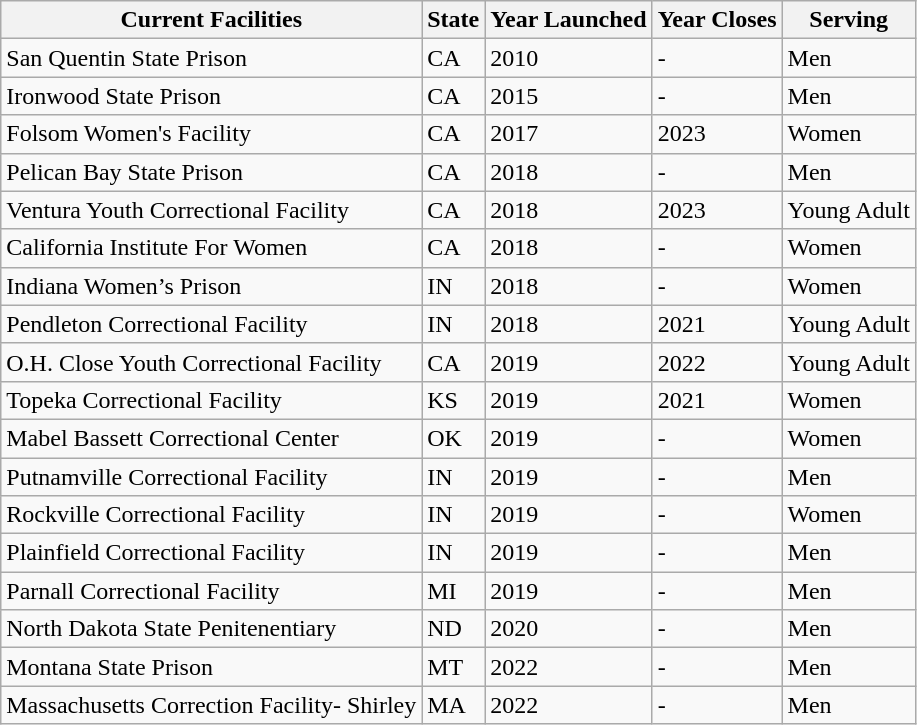<table class="wikitable">
<tr>
<th>Current Facilities</th>
<th>State</th>
<th>Year Launched</th>
<th>Year Closes</th>
<th>Serving</th>
</tr>
<tr>
<td>San Quentin State Prison</td>
<td>CA</td>
<td>2010</td>
<td>-</td>
<td>Men</td>
</tr>
<tr>
<td>Ironwood State Prison</td>
<td>CA</td>
<td>2015</td>
<td>-</td>
<td>Men</td>
</tr>
<tr>
<td>Folsom Women's Facility</td>
<td>CA</td>
<td>2017</td>
<td>2023</td>
<td>Women</td>
</tr>
<tr>
<td>Pelican Bay State Prison</td>
<td>CA</td>
<td>2018</td>
<td>-</td>
<td>Men</td>
</tr>
<tr>
<td>Ventura Youth Correctional Facility</td>
<td>CA</td>
<td>2018</td>
<td>2023</td>
<td>Young Adult</td>
</tr>
<tr>
<td>California Institute For Women</td>
<td>CA</td>
<td>2018</td>
<td>-</td>
<td>Women</td>
</tr>
<tr>
<td>Indiana Women’s Prison</td>
<td>IN</td>
<td>2018</td>
<td>-</td>
<td>Women</td>
</tr>
<tr>
<td>Pendleton Correctional Facility</td>
<td>IN</td>
<td>2018</td>
<td>2021</td>
<td>Young Adult</td>
</tr>
<tr>
<td>O.H. Close Youth Correctional Facility</td>
<td>CA</td>
<td>2019</td>
<td>2022</td>
<td>Young Adult</td>
</tr>
<tr>
<td>Topeka Correctional Facility</td>
<td>KS</td>
<td>2019</td>
<td>2021</td>
<td>Women</td>
</tr>
<tr>
<td>Mabel Bassett Correctional Center</td>
<td>OK</td>
<td>2019</td>
<td>-</td>
<td>Women</td>
</tr>
<tr>
<td>Putnamville Correctional Facility</td>
<td>IN</td>
<td>2019</td>
<td>-</td>
<td>Men</td>
</tr>
<tr>
<td>Rockville Correctional Facility</td>
<td>IN</td>
<td>2019</td>
<td>-</td>
<td>Women</td>
</tr>
<tr>
<td>Plainfield Correctional Facility</td>
<td>IN</td>
<td>2019</td>
<td>-</td>
<td>Men</td>
</tr>
<tr>
<td>Parnall Correctional Facility</td>
<td>MI</td>
<td>2019</td>
<td>-</td>
<td>Men</td>
</tr>
<tr>
<td>North Dakota State Penitenentiary</td>
<td>ND</td>
<td>2020</td>
<td>-</td>
<td>Men</td>
</tr>
<tr>
<td>Montana State Prison</td>
<td>MT</td>
<td>2022</td>
<td>-</td>
<td>Men</td>
</tr>
<tr>
<td>Massachusetts Correction Facility- Shirley</td>
<td>MA</td>
<td>2022</td>
<td>-</td>
<td>Men</td>
</tr>
</table>
